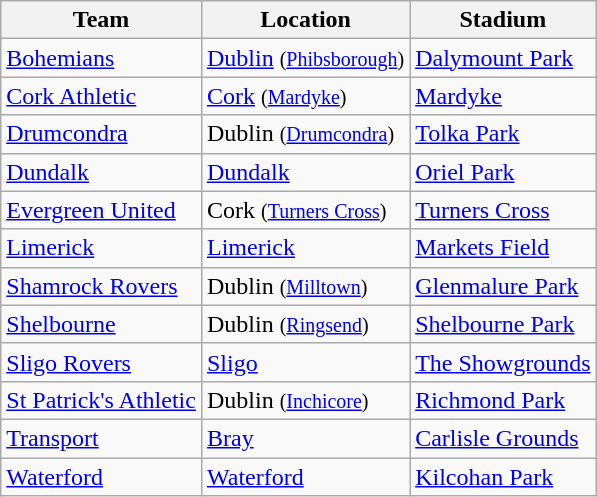<table class="wikitable sortable">
<tr>
<th>Team</th>
<th>Location</th>
<th>Stadium</th>
</tr>
<tr>
<td><a href='#'>Bohemians</a></td>
<td><a href='#'>Dublin</a> <small>(<a href='#'>Phibsborough</a>)</small></td>
<td><a href='#'>Dalymount Park</a></td>
</tr>
<tr>
<td><a href='#'>Cork Athletic</a></td>
<td><a href='#'>Cork</a> <small>(<a href='#'>Mardyke</a>)</small></td>
<td><a href='#'>Mardyke</a></td>
</tr>
<tr>
<td><a href='#'>Drumcondra</a></td>
<td>Dublin <small>(<a href='#'>Drumcondra</a>)</small></td>
<td><a href='#'>Tolka Park</a></td>
</tr>
<tr>
<td><a href='#'>Dundalk</a></td>
<td><a href='#'>Dundalk</a></td>
<td><a href='#'>Oriel Park</a></td>
</tr>
<tr>
<td><a href='#'>Evergreen United</a></td>
<td>Cork <small>(<a href='#'>Turners Cross</a>)</small></td>
<td><a href='#'>Turners Cross</a></td>
</tr>
<tr>
<td><a href='#'>Limerick</a></td>
<td><a href='#'>Limerick</a></td>
<td><a href='#'>Markets Field</a></td>
</tr>
<tr>
<td><a href='#'>Shamrock Rovers</a></td>
<td>Dublin <small>(<a href='#'>Milltown</a>)</small></td>
<td><a href='#'>Glenmalure Park</a></td>
</tr>
<tr>
<td><a href='#'>Shelbourne</a></td>
<td>Dublin <small>(<a href='#'>Ringsend</a>)</small></td>
<td><a href='#'>Shelbourne Park</a></td>
</tr>
<tr>
<td><a href='#'>Sligo Rovers</a></td>
<td><a href='#'>Sligo</a></td>
<td><a href='#'>The Showgrounds</a></td>
</tr>
<tr>
<td><a href='#'>St Patrick's Athletic</a></td>
<td>Dublin <small>(<a href='#'>Inchicore</a>)</small></td>
<td><a href='#'>Richmond Park</a></td>
</tr>
<tr>
<td><a href='#'>Transport</a></td>
<td><a href='#'>Bray</a></td>
<td><a href='#'>Carlisle Grounds</a></td>
</tr>
<tr>
<td><a href='#'>Waterford</a></td>
<td><a href='#'>Waterford</a></td>
<td><a href='#'>Kilcohan Park</a></td>
</tr>
</table>
